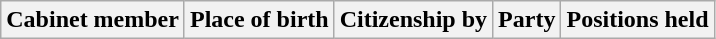<table class="wikitable sortable">
<tr>
<th>Cabinet member</th>
<th>Place of birth</th>
<th>Citizenship by</th>
<th>Party</th>
<th>Positions held</th>
</tr>
</table>
